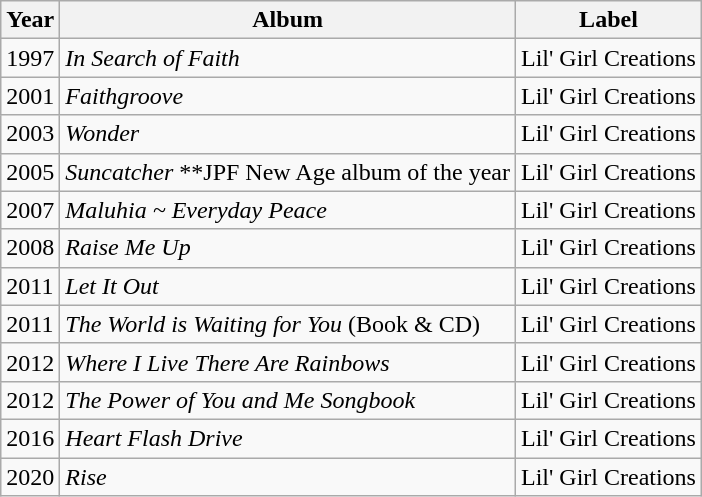<table class="wikitable">
<tr>
<th>Year</th>
<th>Album</th>
<th>Label</th>
</tr>
<tr>
<td>1997</td>
<td><em>In Search of Faith</em></td>
<td>Lil' Girl Creations</td>
</tr>
<tr>
<td>2001</td>
<td><em>Faithgroove</em></td>
<td>Lil' Girl Creations</td>
</tr>
<tr>
<td>2003</td>
<td><em>Wonder</em></td>
<td>Lil' Girl Creations</td>
</tr>
<tr>
<td>2005</td>
<td><em>Suncatcher</em> **JPF New Age album of the year</td>
<td>Lil' Girl Creations</td>
</tr>
<tr>
<td>2007</td>
<td><em>Maluhia ~ Everyday Peace</em></td>
<td>Lil' Girl Creations</td>
</tr>
<tr>
<td>2008</td>
<td><em>Raise Me Up</em></td>
<td>Lil' Girl Creations</td>
</tr>
<tr>
<td>2011</td>
<td><em>Let It Out</em></td>
<td>Lil' Girl Creations</td>
</tr>
<tr>
<td>2011</td>
<td><em>The World is Waiting for You</em> (Book & CD)</td>
<td>Lil' Girl Creations</td>
</tr>
<tr>
<td>2012</td>
<td><em>Where I Live There Are Rainbows</em></td>
<td>Lil' Girl Creations</td>
</tr>
<tr>
<td>2012</td>
<td><em>The Power of You and Me Songbook</em></td>
<td>Lil' Girl Creations</td>
</tr>
<tr>
<td>2016</td>
<td><em>Heart Flash Drive</em></td>
<td>Lil' Girl Creations</td>
</tr>
<tr>
<td>2020</td>
<td><em>Rise</em></td>
<td>Lil' Girl Creations</td>
</tr>
</table>
